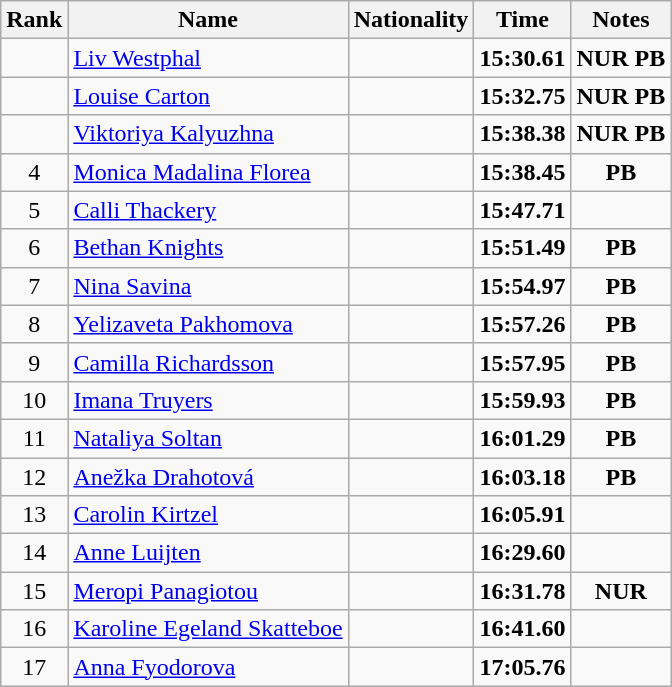<table class="wikitable sortable" style="text-align:center">
<tr>
<th>Rank</th>
<th>Name</th>
<th>Nationality</th>
<th>Time</th>
<th>Notes</th>
</tr>
<tr>
<td></td>
<td align=left><a href='#'>Liv Westphal</a></td>
<td align=left></td>
<td><strong>15:30.61</strong></td>
<td><strong>NUR PB</strong></td>
</tr>
<tr>
<td></td>
<td align=left><a href='#'>Louise Carton</a></td>
<td align=left></td>
<td><strong>15:32.75</strong></td>
<td><strong>NUR PB</strong></td>
</tr>
<tr>
<td></td>
<td align=left><a href='#'>Viktoriya Kalyuzhna</a></td>
<td align=left></td>
<td><strong>15:38.38</strong></td>
<td><strong>NUR PB</strong></td>
</tr>
<tr>
<td>4</td>
<td align=left><a href='#'>Monica Madalina Florea</a></td>
<td align=left></td>
<td><strong>15:38.45</strong></td>
<td><strong>PB</strong></td>
</tr>
<tr>
<td>5</td>
<td align=left><a href='#'>Calli Thackery</a></td>
<td align=left></td>
<td><strong>15:47.71</strong></td>
<td></td>
</tr>
<tr>
<td>6</td>
<td align=left><a href='#'>Bethan Knights</a></td>
<td align=left></td>
<td><strong>15:51.49</strong></td>
<td><strong>PB</strong></td>
</tr>
<tr>
<td>7</td>
<td align=left><a href='#'>Nina Savina</a></td>
<td align=left></td>
<td><strong>15:54.97</strong></td>
<td><strong>PB</strong></td>
</tr>
<tr>
<td>8</td>
<td align=left><a href='#'>Yelizaveta Pakhomova</a></td>
<td align=left></td>
<td><strong>15:57.26</strong></td>
<td><strong>PB</strong></td>
</tr>
<tr>
<td>9</td>
<td align=left><a href='#'>Camilla Richardsson</a></td>
<td align=left></td>
<td><strong>15:57.95</strong></td>
<td><strong>PB</strong></td>
</tr>
<tr>
<td>10</td>
<td align=left><a href='#'>Imana Truyers</a></td>
<td align=left></td>
<td><strong>15:59.93</strong></td>
<td><strong>PB</strong></td>
</tr>
<tr>
<td>11</td>
<td align=left><a href='#'>Nataliya Soltan</a></td>
<td align=left></td>
<td><strong>16:01.29</strong></td>
<td><strong>PB</strong></td>
</tr>
<tr>
<td>12</td>
<td align=left><a href='#'>Anežka Drahotová</a></td>
<td align=left></td>
<td><strong>16:03.18</strong></td>
<td><strong>PB</strong></td>
</tr>
<tr>
<td>13</td>
<td align=left><a href='#'>Carolin Kirtzel</a></td>
<td align=left></td>
<td><strong>16:05.91</strong></td>
<td></td>
</tr>
<tr>
<td>14</td>
<td align=left><a href='#'>Anne Luijten</a></td>
<td align=left></td>
<td><strong>16:29.60</strong></td>
<td></td>
</tr>
<tr>
<td>15</td>
<td align=left><a href='#'>Meropi Panagiotou</a></td>
<td align=left></td>
<td><strong>16:31.78</strong></td>
<td><strong>NUR</strong></td>
</tr>
<tr>
<td>16</td>
<td align=left><a href='#'>Karoline Egeland Skatteboe</a></td>
<td align=left></td>
<td><strong>16:41.60</strong></td>
<td></td>
</tr>
<tr>
<td>17</td>
<td align=left><a href='#'>Anna Fyodorova</a></td>
<td align=left></td>
<td><strong>17:05.76</strong></td>
<td></td>
</tr>
</table>
